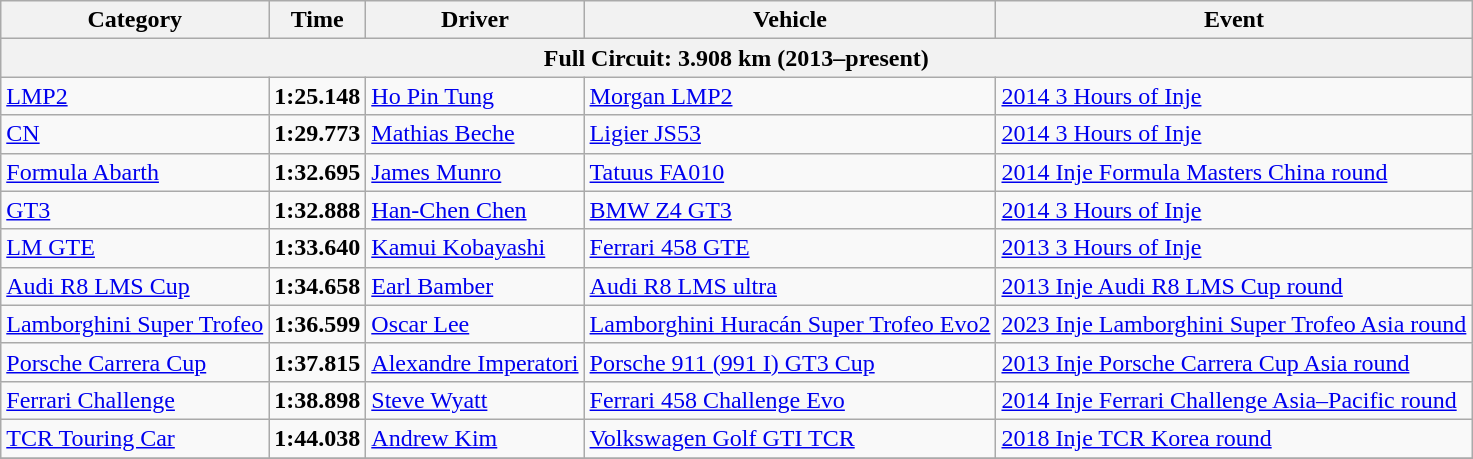<table class="wikitable">
<tr>
<th>Category</th>
<th>Time</th>
<th>Driver</th>
<th>Vehicle</th>
<th>Event</th>
</tr>
<tr>
<th colspan=5>Full Circuit: 3.908 km (2013–present)</th>
</tr>
<tr>
<td><a href='#'>LMP2</a></td>
<td><strong>1:25.148</strong></td>
<td><a href='#'>Ho Pin Tung</a></td>
<td><a href='#'>Morgan LMP2</a></td>
<td><a href='#'>2014 3 Hours of Inje</a></td>
</tr>
<tr>
<td><a href='#'>CN</a></td>
<td><strong>1:29.773</strong></td>
<td><a href='#'>Mathias Beche</a></td>
<td><a href='#'>Ligier JS53</a></td>
<td><a href='#'>2014 3 Hours of Inje</a></td>
</tr>
<tr>
<td><a href='#'>Formula Abarth</a></td>
<td><strong>1:32.695</strong></td>
<td><a href='#'>James Munro</a></td>
<td><a href='#'>Tatuus FA010</a></td>
<td><a href='#'>2014 Inje Formula Masters China round</a></td>
</tr>
<tr>
<td><a href='#'>GT3</a></td>
<td><strong>1:32.888</strong></td>
<td><a href='#'>Han-Chen Chen</a></td>
<td><a href='#'>BMW Z4 GT3</a></td>
<td><a href='#'>2014 3 Hours of Inje</a></td>
</tr>
<tr>
<td><a href='#'>LM GTE</a></td>
<td><strong>1:33.640</strong></td>
<td><a href='#'>Kamui Kobayashi</a></td>
<td><a href='#'>Ferrari 458 GTE</a></td>
<td><a href='#'>2013 3 Hours of Inje</a></td>
</tr>
<tr>
<td><a href='#'>Audi R8 LMS Cup</a></td>
<td><strong>1:34.658</strong></td>
<td><a href='#'>Earl Bamber</a></td>
<td><a href='#'>Audi R8 LMS ultra</a></td>
<td><a href='#'>2013 Inje Audi R8 LMS Cup round</a></td>
</tr>
<tr>
<td><a href='#'>Lamborghini Super Trofeo</a></td>
<td><strong>1:36.599</strong></td>
<td><a href='#'>Oscar Lee</a></td>
<td><a href='#'>Lamborghini Huracán Super Trofeo Evo2</a></td>
<td><a href='#'>2023 Inje Lamborghini Super Trofeo Asia round</a></td>
</tr>
<tr>
<td><a href='#'>Porsche Carrera Cup</a></td>
<td><strong>1:37.815</strong></td>
<td><a href='#'>Alexandre Imperatori</a></td>
<td><a href='#'>Porsche 911 (991 I) GT3 Cup</a></td>
<td><a href='#'>2013 Inje Porsche Carrera Cup Asia round</a></td>
</tr>
<tr>
<td><a href='#'>Ferrari Challenge</a></td>
<td><strong>1:38.898</strong></td>
<td><a href='#'>Steve Wyatt</a></td>
<td><a href='#'>Ferrari 458 Challenge Evo</a></td>
<td><a href='#'>2014 Inje Ferrari Challenge Asia–Pacific round</a></td>
</tr>
<tr>
<td><a href='#'>TCR Touring Car</a></td>
<td><strong>1:44.038</strong></td>
<td><a href='#'>Andrew Kim</a></td>
<td><a href='#'>Volkswagen Golf GTI TCR</a></td>
<td><a href='#'>2018 Inje TCR Korea round</a></td>
</tr>
<tr>
</tr>
</table>
